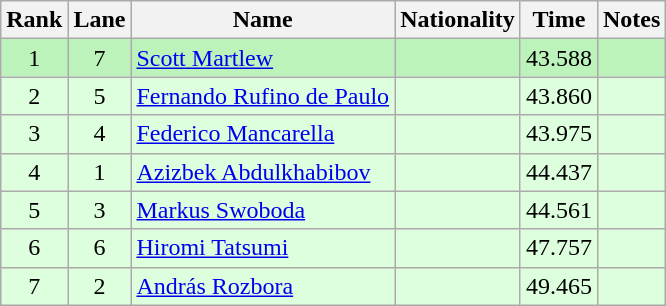<table class="wikitable" style="text-align:center;">
<tr>
<th>Rank</th>
<th>Lane</th>
<th>Name</th>
<th>Nationality</th>
<th>Time</th>
<th>Notes</th>
</tr>
<tr bgcolor=bbf3bb>
<td>1</td>
<td>7</td>
<td align=left><a href='#'>Scott Martlew</a></td>
<td align=left></td>
<td>43.588</td>
<td></td>
</tr>
<tr bgcolor=ddffdd>
<td>2</td>
<td>5</td>
<td align=left><a href='#'>Fernando Rufino de Paulo</a></td>
<td align=left></td>
<td>43.860</td>
<td></td>
</tr>
<tr bgcolor=ddffdd>
<td>3</td>
<td>4</td>
<td align=left><a href='#'>Federico Mancarella</a></td>
<td align=left></td>
<td>43.975</td>
<td></td>
</tr>
<tr bgcolor=ddffdd>
<td>4</td>
<td>1</td>
<td align=left><a href='#'>Azizbek Abdulkhabibov</a></td>
<td align=left></td>
<td>44.437</td>
<td></td>
</tr>
<tr bgcolor=ddffdd>
<td>5</td>
<td>3</td>
<td align=left><a href='#'>Markus Swoboda</a></td>
<td align=left></td>
<td>44.561</td>
<td></td>
</tr>
<tr bgcolor=ddffdd>
<td>6</td>
<td>6</td>
<td align=left><a href='#'>Hiromi Tatsumi</a></td>
<td align=left></td>
<td>47.757</td>
<td></td>
</tr>
<tr bgcolor=ddffdd>
<td>7</td>
<td>2</td>
<td align=left><a href='#'>András Rozbora</a></td>
<td align=left></td>
<td>49.465</td>
<td></td>
</tr>
</table>
